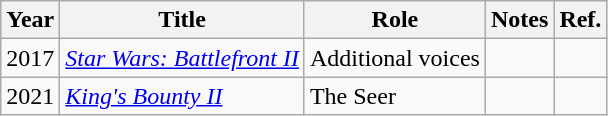<table class="wikitable">
<tr>
<th>Year</th>
<th>Title</th>
<th>Role</th>
<th>Notes</th>
<th>Ref.</th>
</tr>
<tr>
<td>2017</td>
<td><em><a href='#'>Star Wars: Battlefront II</a></em></td>
<td>Additional voices</td>
<td></td>
<td></td>
</tr>
<tr>
<td>2021</td>
<td><em><a href='#'>King's Bounty II</a></em></td>
<td>The Seer</td>
<td></td>
<td></td>
</tr>
</table>
